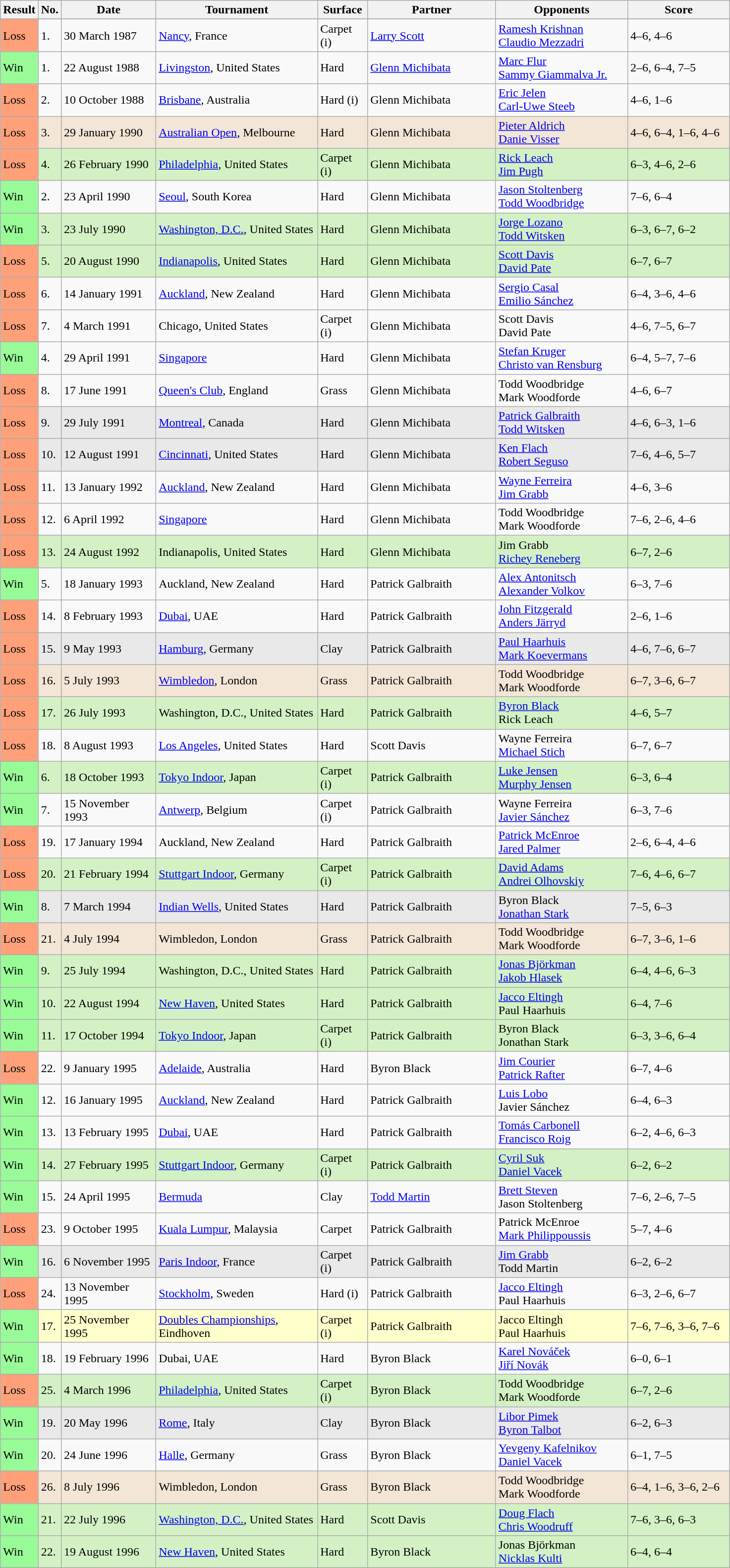<table class="sortable wikitable">
<tr>
<th style="width:40px">Result</th>
<th style="width:20px">No.</th>
<th style="width:120px">Date</th>
<th style="width:210px">Tournament</th>
<th style="width:60px">Surface</th>
<th style="width:165px">Partner</th>
<th style="width:170px">Opponents</th>
<th style="width:130px" class="unsortable">Score</th>
</tr>
<tr>
</tr>
<tr>
<td style="background:#ffa07a;">Loss</td>
<td>1.</td>
<td>30 March 1987</td>
<td><a href='#'>Nancy</a>, France</td>
<td>Carpet (i)</td>
<td> <a href='#'>Larry Scott</a></td>
<td> <a href='#'>Ramesh Krishnan</a> <br>  <a href='#'>Claudio Mezzadri</a></td>
<td>4–6, 4–6</td>
</tr>
<tr>
<td style="background:#98fb98;">Win</td>
<td>1.</td>
<td>22 August 1988</td>
<td><a href='#'>Livingston</a>, United States</td>
<td>Hard</td>
<td> <a href='#'>Glenn Michibata</a></td>
<td> <a href='#'>Marc Flur</a> <br>  <a href='#'>Sammy Giammalva Jr.</a></td>
<td>2–6, 6–4, 7–5</td>
</tr>
<tr>
<td style="background:#ffa07a;">Loss</td>
<td>2.</td>
<td>10 October 1988</td>
<td><a href='#'>Brisbane</a>, Australia</td>
<td>Hard (i)</td>
<td> Glenn Michibata</td>
<td> <a href='#'>Eric Jelen</a> <br>  <a href='#'>Carl-Uwe Steeb</a></td>
<td>4–6, 1–6</td>
</tr>
<tr style="background:#f3e6d7;">
<td style="background:#ffa07a;">Loss</td>
<td>3.</td>
<td>29 January 1990</td>
<td><a href='#'>Australian Open</a>, Melbourne</td>
<td>Hard</td>
<td> Glenn Michibata</td>
<td> <a href='#'>Pieter Aldrich</a> <br>  <a href='#'>Danie Visser</a></td>
<td>4–6, 6–4, 1–6, 4–6</td>
</tr>
<tr style="background:#d4f1c5;">
<td style="background:#ffa07a;">Loss</td>
<td>4.</td>
<td>26 February 1990</td>
<td><a href='#'>Philadelphia</a>, United States</td>
<td>Carpet (i)</td>
<td> Glenn Michibata</td>
<td> <a href='#'>Rick Leach</a> <br>  <a href='#'>Jim Pugh</a></td>
<td>6–3, 4–6, 2–6</td>
</tr>
<tr>
<td style="background:#98fb98;">Win</td>
<td>2.</td>
<td>23 April 1990</td>
<td><a href='#'>Seoul</a>, South Korea</td>
<td>Hard</td>
<td> Glenn Michibata</td>
<td> <a href='#'>Jason Stoltenberg</a> <br>  <a href='#'>Todd Woodbridge</a></td>
<td>7–6, 6–4</td>
</tr>
<tr style="background:#d4f1c5;">
<td style="background:#98fb98;">Win</td>
<td>3.</td>
<td>23 July 1990</td>
<td><a href='#'>Washington, D.C.</a>, United States</td>
<td>Hard</td>
<td> Glenn Michibata</td>
<td> <a href='#'>Jorge Lozano</a> <br>  <a href='#'>Todd Witsken</a></td>
<td>6–3, 6–7, 6–2</td>
</tr>
<tr style="background:#d4f1c5;">
<td style="background:#ffa07a;">Loss</td>
<td>5.</td>
<td>20 August 1990</td>
<td><a href='#'>Indianapolis</a>, United States</td>
<td>Hard</td>
<td> Glenn Michibata</td>
<td> <a href='#'>Scott Davis</a> <br>  <a href='#'>David Pate</a></td>
<td>6–7, 6–7</td>
</tr>
<tr>
<td style="background:#ffa07a;">Loss</td>
<td>6.</td>
<td>14 January 1991</td>
<td><a href='#'>Auckland</a>, New Zealand</td>
<td>Hard</td>
<td> Glenn Michibata</td>
<td> <a href='#'>Sergio Casal</a> <br>  <a href='#'>Emilio Sánchez</a></td>
<td>6–4, 3–6, 4–6</td>
</tr>
<tr>
<td style="background:#ffa07a;">Loss</td>
<td>7.</td>
<td>4 March 1991</td>
<td>Chicago, United States</td>
<td>Carpet (i)</td>
<td> Glenn Michibata</td>
<td> Scott Davis <br>  David Pate</td>
<td>4–6, 7–5, 6–7</td>
</tr>
<tr>
<td style="background:#98fb98;">Win</td>
<td>4.</td>
<td>29 April 1991</td>
<td><a href='#'>Singapore</a></td>
<td>Hard</td>
<td> Glenn Michibata</td>
<td> <a href='#'>Stefan Kruger</a> <br>  <a href='#'>Christo van Rensburg</a></td>
<td>6–4, 5–7, 7–6</td>
</tr>
<tr>
<td style="background:#ffa07a;">Loss</td>
<td>8.</td>
<td>17 June 1991</td>
<td><a href='#'>Queen's Club</a>, England</td>
<td>Grass</td>
<td> Glenn Michibata</td>
<td> Todd Woodbridge <br>  Mark Woodforde</td>
<td>4–6, 6–7</td>
</tr>
<tr style="background:#e9e9e9;">
<td style="background:#ffa07a;">Loss</td>
<td>9.</td>
<td>29 July 1991</td>
<td><a href='#'>Montreal</a>, Canada</td>
<td>Hard</td>
<td> Glenn Michibata</td>
<td> <a href='#'>Patrick Galbraith</a> <br>  <a href='#'>Todd Witsken</a></td>
<td>4–6, 6–3, 1–6</td>
</tr>
<tr style="background:#e9e9e9;">
<td style="background:#ffa07a;">Loss</td>
<td>10.</td>
<td>12 August 1991</td>
<td><a href='#'>Cincinnati</a>, United States</td>
<td>Hard</td>
<td> Glenn Michibata</td>
<td> <a href='#'>Ken Flach</a> <br>  <a href='#'>Robert Seguso</a></td>
<td>7–6, 4–6, 5–7</td>
</tr>
<tr>
<td style="background:#ffa07a;">Loss</td>
<td>11.</td>
<td>13 January 1992</td>
<td><a href='#'>Auckland</a>, New Zealand</td>
<td>Hard</td>
<td> Glenn Michibata</td>
<td> <a href='#'>Wayne Ferreira</a> <br>  <a href='#'>Jim Grabb</a></td>
<td>4–6, 3–6</td>
</tr>
<tr>
<td style="background:#ffa07a;">Loss</td>
<td>12.</td>
<td>6 April 1992</td>
<td><a href='#'>Singapore</a></td>
<td>Hard</td>
<td> Glenn Michibata</td>
<td> Todd Woodbridge <br>  Mark Woodforde</td>
<td>7–6, 2–6, 4–6</td>
</tr>
<tr style="background:#d4f1c5;">
<td style="background:#ffa07a;">Loss</td>
<td>13.</td>
<td>24 August 1992</td>
<td>Indianapolis, United States</td>
<td>Hard</td>
<td> Glenn Michibata</td>
<td> Jim Grabb <br>  <a href='#'>Richey Reneberg</a></td>
<td>6–7, 2–6</td>
</tr>
<tr>
<td style="background:#98fb98;">Win</td>
<td>5.</td>
<td>18 January 1993</td>
<td>Auckland, New Zealand</td>
<td>Hard</td>
<td> Patrick Galbraith</td>
<td> <a href='#'>Alex Antonitsch</a> <br>  <a href='#'>Alexander Volkov</a></td>
<td>6–3, 7–6</td>
</tr>
<tr>
<td style="background:#ffa07a;">Loss</td>
<td>14.</td>
<td>8 February 1993</td>
<td><a href='#'>Dubai</a>, UAE</td>
<td>Hard</td>
<td> Patrick Galbraith</td>
<td> <a href='#'>John Fitzgerald</a> <br>  <a href='#'>Anders Järryd</a></td>
<td>2–6, 1–6</td>
</tr>
<tr style="background:#e9e9e9;">
<td style="background:#ffa07a;">Loss</td>
<td>15.</td>
<td>9 May 1993</td>
<td><a href='#'>Hamburg</a>, Germany</td>
<td>Clay</td>
<td> Patrick Galbraith</td>
<td> <a href='#'>Paul Haarhuis</a> <br>  <a href='#'>Mark Koevermans</a></td>
<td>4–6, 7–6, 6–7</td>
</tr>
<tr style="background:#f3e6d7;">
<td style="background:#ffa07a;">Loss</td>
<td>16.</td>
<td>5 July 1993</td>
<td><a href='#'>Wimbledon</a>, London</td>
<td>Grass</td>
<td> Patrick Galbraith</td>
<td> Todd Woodbridge <br>  Mark Woodforde</td>
<td>6–7, 3–6, 6–7</td>
</tr>
<tr style="background:#d4f1c5;">
<td style="background:#ffa07a;">Loss</td>
<td>17.</td>
<td>26 July 1993</td>
<td>Washington, D.C., United States</td>
<td>Hard</td>
<td> Patrick Galbraith</td>
<td> <a href='#'>Byron Black</a> <br>  Rick Leach</td>
<td>4–6, 5–7</td>
</tr>
<tr>
<td style="background:#ffa07a;">Loss</td>
<td>18.</td>
<td>8 August 1993</td>
<td><a href='#'>Los Angeles</a>, United States</td>
<td>Hard</td>
<td> Scott Davis</td>
<td> Wayne Ferreira <br>  <a href='#'>Michael Stich</a></td>
<td>6–7, 6–7</td>
</tr>
<tr style="background:#d4f1c5;">
<td style="background:#98fb98;">Win</td>
<td>6.</td>
<td>18 October 1993</td>
<td><a href='#'>Tokyo Indoor</a>, Japan</td>
<td>Carpet (i)</td>
<td> Patrick Galbraith</td>
<td> <a href='#'>Luke Jensen</a> <br>  <a href='#'>Murphy Jensen</a></td>
<td>6–3, 6–4</td>
</tr>
<tr>
<td style="background:#98fb98;">Win</td>
<td>7.</td>
<td>15 November 1993</td>
<td><a href='#'>Antwerp</a>, Belgium</td>
<td>Carpet (i)</td>
<td> Patrick Galbraith</td>
<td> Wayne Ferreira <br>  <a href='#'>Javier Sánchez</a></td>
<td>6–3, 7–6</td>
</tr>
<tr>
<td style="background:#ffa07a;">Loss</td>
<td>19.</td>
<td>17 January 1994</td>
<td>Auckland, New Zealand</td>
<td>Hard</td>
<td> Patrick Galbraith</td>
<td> <a href='#'>Patrick McEnroe</a> <br>  <a href='#'>Jared Palmer</a></td>
<td>2–6, 6–4, 4–6</td>
</tr>
<tr style="background:#d4f1c5;">
<td style="background:#ffa07a;">Loss</td>
<td>20.</td>
<td>21 February 1994</td>
<td><a href='#'>Stuttgart Indoor</a>, Germany</td>
<td>Carpet (i)</td>
<td> Patrick Galbraith</td>
<td> <a href='#'>David Adams</a> <br>  <a href='#'>Andrei Olhovskiy</a></td>
<td>7–6, 4–6, 6–7</td>
</tr>
<tr style="background:#e9e9e9;">
<td style="background:#98fb98;">Win</td>
<td>8.</td>
<td>7 March 1994</td>
<td><a href='#'>Indian Wells</a>, United States</td>
<td>Hard</td>
<td> Patrick Galbraith</td>
<td> Byron Black <br>  <a href='#'>Jonathan Stark</a></td>
<td>7–5, 6–3</td>
</tr>
<tr style="background:#f3e6d7;">
<td style="background:#ffa07a;">Loss</td>
<td>21.</td>
<td>4 July 1994</td>
<td>Wimbledon, London</td>
<td>Grass</td>
<td> Patrick Galbraith</td>
<td> Todd Woodbridge <br>  Mark Woodforde</td>
<td>6–7, 3–6, 1–6</td>
</tr>
<tr style="background:#d4f1c5;">
<td style="background:#98fb98;">Win</td>
<td>9.</td>
<td>25 July 1994</td>
<td>Washington, D.C., United States</td>
<td>Hard</td>
<td> Patrick Galbraith</td>
<td> <a href='#'>Jonas Björkman</a> <br>  <a href='#'>Jakob Hlasek</a></td>
<td>6–4, 4–6, 6–3</td>
</tr>
<tr style="background:#d4f1c5;">
<td style="background:#98fb98;">Win</td>
<td>10.</td>
<td>22 August 1994</td>
<td><a href='#'>New Haven</a>, United States</td>
<td>Hard</td>
<td> Patrick Galbraith</td>
<td> <a href='#'>Jacco Eltingh</a> <br>  Paul Haarhuis</td>
<td>6–4, 7–6</td>
</tr>
<tr style="background:#d4f1c5;">
<td style="background:#98fb98;">Win</td>
<td>11.</td>
<td>17 October 1994</td>
<td><a href='#'>Tokyo Indoor</a>, Japan</td>
<td>Carpet (i)</td>
<td> Patrick Galbraith</td>
<td> Byron Black <br>  Jonathan Stark</td>
<td>6–3, 3–6, 6–4</td>
</tr>
<tr>
<td style="background:#ffa07a;">Loss</td>
<td>22.</td>
<td>9 January 1995</td>
<td><a href='#'>Adelaide</a>, Australia</td>
<td>Hard</td>
<td> Byron Black</td>
<td> <a href='#'>Jim Courier</a> <br>  <a href='#'>Patrick Rafter</a></td>
<td>6–7, 4–6</td>
</tr>
<tr>
<td style="background:#98fb98;">Win</td>
<td>12.</td>
<td>16 January 1995</td>
<td><a href='#'>Auckland</a>, New Zealand</td>
<td>Hard</td>
<td> Patrick Galbraith</td>
<td> <a href='#'>Luis Lobo</a> <br>  Javier Sánchez</td>
<td>6–4, 6–3</td>
</tr>
<tr>
<td style="background:#98fb98;">Win</td>
<td>13.</td>
<td>13 February 1995</td>
<td><a href='#'>Dubai</a>, UAE</td>
<td>Hard</td>
<td> Patrick Galbraith</td>
<td> <a href='#'>Tomás Carbonell</a> <br>  <a href='#'>Francisco Roig</a></td>
<td>6–2, 4–6, 6–3</td>
</tr>
<tr style="background:#d4f1c5;">
<td style="background:#98fb98;">Win</td>
<td>14.</td>
<td>27 February 1995</td>
<td><a href='#'>Stuttgart Indoor</a>, Germany</td>
<td>Carpet (i)</td>
<td> Patrick Galbraith</td>
<td> <a href='#'>Cyril Suk</a> <br>  <a href='#'>Daniel Vacek</a></td>
<td>6–2, 6–2</td>
</tr>
<tr>
<td style="background:#98fb98;">Win</td>
<td>15.</td>
<td>24 April 1995</td>
<td><a href='#'>Bermuda</a></td>
<td>Clay</td>
<td> <a href='#'>Todd Martin</a></td>
<td> <a href='#'>Brett Steven</a> <br>  Jason Stoltenberg</td>
<td>7–6, 2–6, 7–5</td>
</tr>
<tr>
<td style="background:#ffa07a;">Loss</td>
<td>23.</td>
<td>9 October 1995</td>
<td><a href='#'>Kuala Lumpur</a>, Malaysia</td>
<td>Carpet</td>
<td> Patrick Galbraith</td>
<td> Patrick McEnroe <br>  <a href='#'>Mark Philippoussis</a></td>
<td>5–7, 4–6</td>
</tr>
<tr style="background:#e9e9e9;">
<td style="background:#98fb98;">Win</td>
<td>16.</td>
<td>6 November 1995</td>
<td><a href='#'>Paris Indoor</a>, France</td>
<td>Carpet (i)</td>
<td> Patrick Galbraith</td>
<td> <a href='#'>Jim Grabb</a> <br>  Todd Martin</td>
<td>6–2, 6–2</td>
</tr>
<tr>
<td style="background:#ffa07a;">Loss</td>
<td>24.</td>
<td>13 November 1995</td>
<td><a href='#'>Stockholm</a>, Sweden</td>
<td>Hard (i)</td>
<td> Patrick Galbraith</td>
<td> <a href='#'>Jacco Eltingh</a> <br>  Paul Haarhuis</td>
<td>6–3, 2–6, 6–7</td>
</tr>
<tr style="background:#ffffcc;">
<td style="background:#98fb98;">Win</td>
<td>17.</td>
<td>25 November 1995</td>
<td><a href='#'>Doubles Championships</a>, Eindhoven</td>
<td>Carpet (i)</td>
<td> Patrick Galbraith</td>
<td> Jacco Eltingh <br>  Paul Haarhuis</td>
<td>7–6, 7–6, 3–6, 7–6</td>
</tr>
<tr>
<td style="background:#98fb98;">Win</td>
<td>18.</td>
<td>19 February 1996</td>
<td>Dubai, UAE</td>
<td>Hard</td>
<td> Byron Black</td>
<td> <a href='#'>Karel Nováček</a> <br>  <a href='#'>Jiří Novák</a></td>
<td>6–0, 6–1</td>
</tr>
<tr style="background:#d4f1c5;">
<td style="background:#ffa07a;">Loss</td>
<td>25.</td>
<td>4 March 1996</td>
<td><a href='#'>Philadelphia</a>, United States</td>
<td>Carpet (i)</td>
<td> Byron Black</td>
<td> Todd Woodbridge <br>  Mark Woodforde</td>
<td>6–7, 2–6</td>
</tr>
<tr style="background:#e9e9e9;">
<td style="background:#98fb98;">Win</td>
<td>19.</td>
<td>20 May 1996</td>
<td><a href='#'>Rome</a>, Italy</td>
<td>Clay</td>
<td> Byron Black</td>
<td> <a href='#'>Libor Pimek</a> <br>  <a href='#'>Byron Talbot</a></td>
<td>6–2, 6–3</td>
</tr>
<tr>
<td style="background:#98fb98;">Win</td>
<td>20.</td>
<td>24 June 1996</td>
<td><a href='#'>Halle</a>, Germany</td>
<td>Grass</td>
<td> Byron Black</td>
<td> <a href='#'>Yevgeny Kafelnikov</a> <br>  <a href='#'>Daniel Vacek</a></td>
<td>6–1, 7–5</td>
</tr>
<tr style="background:#f3e6d7;">
<td style="background:#ffa07a;">Loss</td>
<td>26.</td>
<td>8 July 1996</td>
<td>Wimbledon, London</td>
<td>Grass</td>
<td> Byron Black</td>
<td> Todd Woodbridge <br>  Mark Woodforde</td>
<td>6–4, 1–6, 3–6, 2–6</td>
</tr>
<tr style="background:#d4f1c5;">
<td style="background:#98fb98;">Win</td>
<td>21.</td>
<td>22 July 1996</td>
<td><a href='#'>Washington, D.C.</a>, United States</td>
<td>Hard</td>
<td> Scott Davis</td>
<td> <a href='#'>Doug Flach</a> <br>  <a href='#'>Chris Woodruff</a></td>
<td>7–6, 3–6, 6–3</td>
</tr>
<tr style="background:#d4f1c5;">
<td style="background:#98fb98;">Win</td>
<td>22.</td>
<td>19 August 1996</td>
<td><a href='#'>New Haven</a>, United States</td>
<td>Hard</td>
<td> Byron Black</td>
<td> Jonas Björkman <br>  <a href='#'>Nicklas Kulti</a></td>
<td>6–4, 6–4</td>
</tr>
</table>
